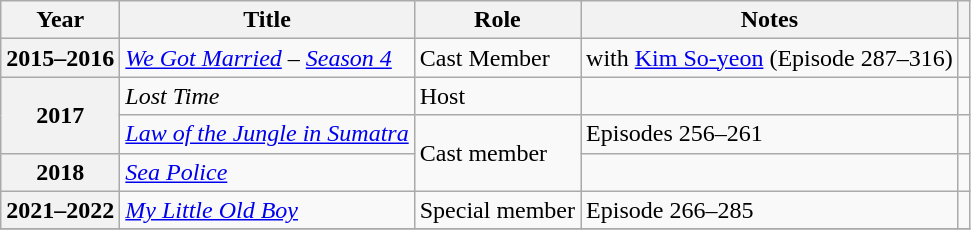<table class="wikitable sortable plainrowheaders">
<tr>
<th scope="col">Year</th>
<th scope="col">Title</th>
<th scope="col">Role</th>
<th scope="col">Notes</th>
<th scope="col" class="unsortable"></th>
</tr>
<tr>
<th scope="row">2015–2016</th>
<td><em><a href='#'>We Got Married</a> – <a href='#'>Season 4</a></em></td>
<td>Cast Member</td>
<td>with <a href='#'>Kim So-yeon</a> (Episode 287–316)</td>
<td align="center"></td>
</tr>
<tr>
<th scope="row" rowspan="2">2017</th>
<td><em>Lost Time</em></td>
<td>Host</td>
<td></td>
<td align="center"></td>
</tr>
<tr>
<td><em><a href='#'>Law of the Jungle in Sumatra</a></em></td>
<td rowspan="2">Cast member</td>
<td>Episodes 256–261</td>
<td align="center"></td>
</tr>
<tr>
<th scope="row">2018</th>
<td><em><a href='#'>Sea Police</a> </em></td>
<td></td>
<td align="center"></td>
</tr>
<tr>
<th scope="row">2021–2022</th>
<td><em><a href='#'>My Little Old Boy</a></em></td>
<td>Special member</td>
<td>Episode 266–285</td>
<td align="center"></td>
</tr>
<tr>
</tr>
</table>
